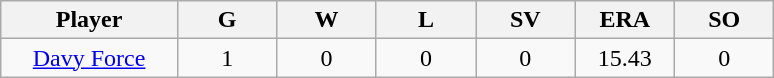<table class="wikitable sortable">
<tr>
<th bgcolor="#DDDDFF" width="16%">Player</th>
<th bgcolor="#DDDDFF" width="9%">G</th>
<th bgcolor="#DDDDFF" width="9%">W</th>
<th bgcolor="#DDDDFF" width="9%">L</th>
<th bgcolor="#DDDDFF" width="9%">SV</th>
<th bgcolor="#DDDDFF" width="9%">ERA</th>
<th bgcolor="#DDDDFF" width="9%">SO</th>
</tr>
<tr align=center>
<td><a href='#'>Davy Force</a></td>
<td>1</td>
<td>0</td>
<td>0</td>
<td>0</td>
<td>15.43</td>
<td>0</td>
</tr>
</table>
